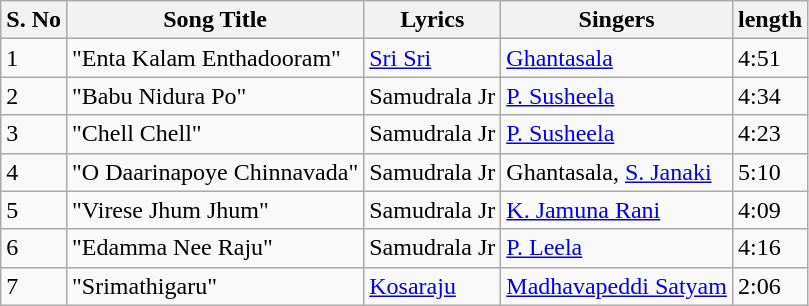<table class="wikitable">
<tr>
<th>S. No</th>
<th>Song Title</th>
<th>Lyrics</th>
<th>Singers</th>
<th>length</th>
</tr>
<tr>
<td>1</td>
<td>"Enta Kalam Enthadooram"</td>
<td><a href='#'>Sri Sri</a></td>
<td><a href='#'>Ghantasala</a></td>
<td>4:51</td>
</tr>
<tr>
<td>2</td>
<td>"Babu Nidura Po"</td>
<td>Samudrala Jr</td>
<td><a href='#'>P. Susheela</a></td>
<td>4:34</td>
</tr>
<tr>
<td>3</td>
<td>"Chell Chell"</td>
<td>Samudrala Jr</td>
<td><a href='#'>P. Susheela</a></td>
<td>4:23</td>
</tr>
<tr>
<td>4</td>
<td>"O Daarinapoye Chinnavada"</td>
<td>Samudrala Jr</td>
<td>Ghantasala, <a href='#'>S. Janaki</a></td>
<td>5:10</td>
</tr>
<tr>
<td>5</td>
<td>"Virese Jhum Jhum"</td>
<td>Samudrala Jr</td>
<td><a href='#'>K. Jamuna Rani</a></td>
<td>4:09</td>
</tr>
<tr>
<td>6</td>
<td>"Edamma Nee Raju"</td>
<td>Samudrala Jr</td>
<td><a href='#'>P. Leela</a></td>
<td>4:16</td>
</tr>
<tr>
<td>7</td>
<td>"Srimathigaru"</td>
<td><a href='#'>Kosaraju</a></td>
<td><a href='#'>Madhavapeddi Satyam</a></td>
<td>2:06</td>
</tr>
</table>
